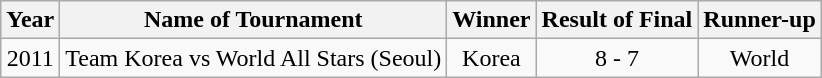<table class="wikitable" style="text-align:center">
<tr>
<th>Year</th>
<th>Name of Tournament</th>
<th>Winner</th>
<th>Result of Final</th>
<th>Runner-up</th>
</tr>
<tr>
<td>2011</td>
<td>Team Korea vs World All Stars (Seoul)</td>
<td>Korea</td>
<td>8 - 7</td>
<td>World</td>
</tr>
</table>
